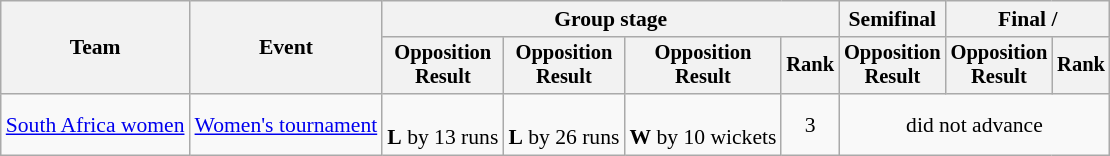<table class=wikitable style="font-size:90%; text-align:center">
<tr>
<th rowspan=2>Team</th>
<th rowspan=2>Event</th>
<th colspan=4>Group stage</th>
<th>Semifinal</th>
<th colspan=2>Final / </th>
</tr>
<tr style=font-size:95%>
<th>Opposition<br>Result</th>
<th>Opposition<br>Result</th>
<th>Opposition<br>Result</th>
<th>Rank</th>
<th>Opposition<br>Result</th>
<th>Opposition<br>Result</th>
<th>Rank</th>
</tr>
<tr>
<td align=left><a href='#'>South Africa women</a></td>
<td align=left><a href='#'>Women's tournament</a></td>
<td><br><strong>L</strong> by 13 runs</td>
<td><br><strong>L</strong> by 26 runs</td>
<td><br><strong>W</strong> by 10 wickets</td>
<td>3</td>
<td colspan=3>did not advance</td>
</tr>
</table>
